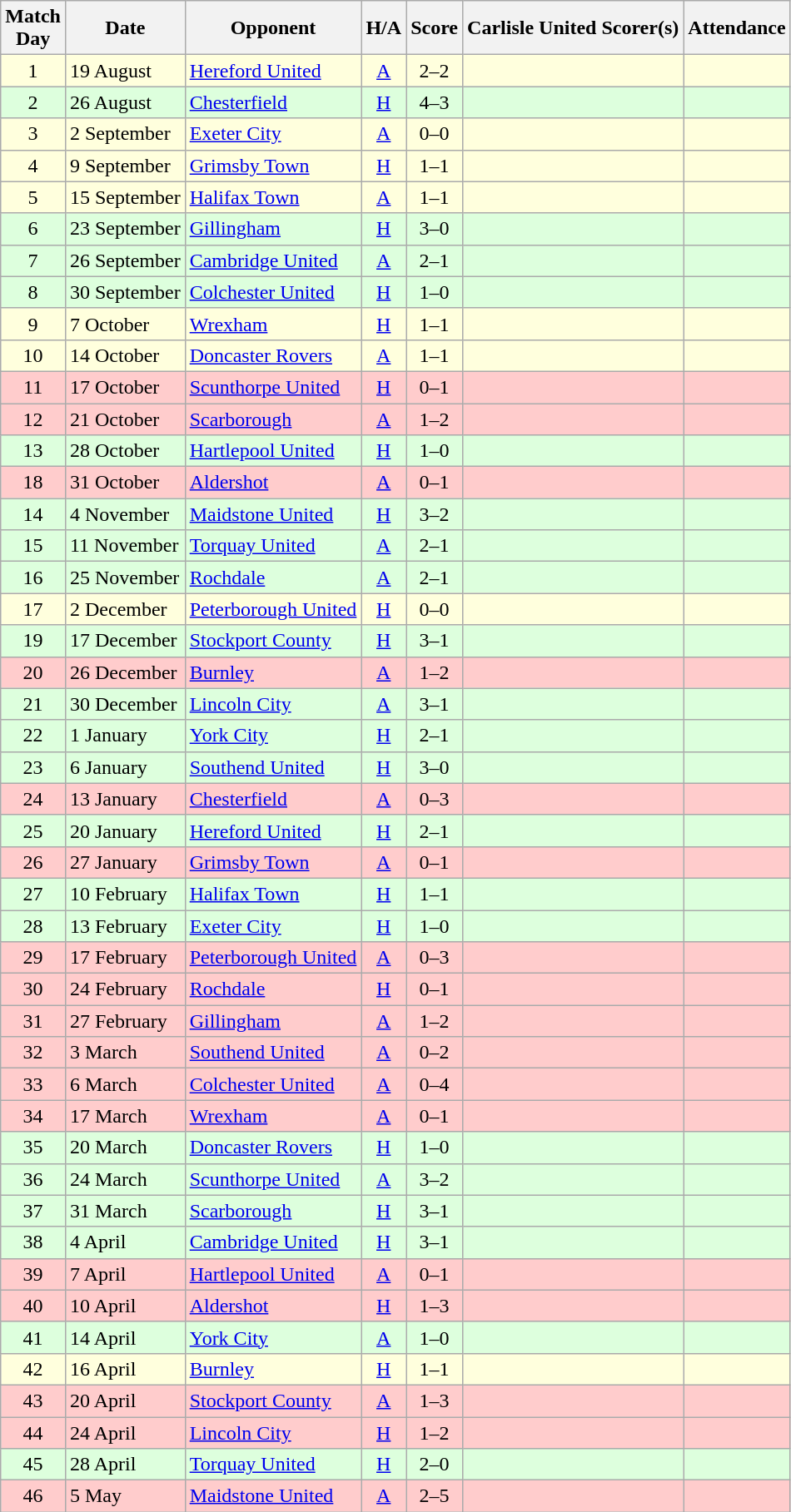<table class="wikitable" style="text-align:center">
<tr>
<th>Match<br> Day</th>
<th>Date</th>
<th>Opponent</th>
<th>H/A</th>
<th>Score</th>
<th>Carlisle United Scorer(s)</th>
<th>Attendance</th>
</tr>
<tr bgcolor=#ffffdd>
<td>1</td>
<td align=left>19 August</td>
<td align=left><a href='#'>Hereford United</a></td>
<td><a href='#'>A</a></td>
<td>2–2</td>
<td align=left></td>
<td></td>
</tr>
<tr bgcolor=#ddffdd>
<td>2</td>
<td align=left>26 August</td>
<td align=left><a href='#'>Chesterfield</a></td>
<td><a href='#'>H</a></td>
<td>4–3</td>
<td align=left></td>
<td></td>
</tr>
<tr bgcolor=#ffffdd>
<td>3</td>
<td align=left>2 September</td>
<td align=left><a href='#'>Exeter City</a></td>
<td><a href='#'>A</a></td>
<td>0–0</td>
<td align=left></td>
<td></td>
</tr>
<tr bgcolor=#ffffdd>
<td>4</td>
<td align=left>9 September</td>
<td align=left><a href='#'>Grimsby Town</a></td>
<td><a href='#'>H</a></td>
<td>1–1</td>
<td align=left></td>
<td></td>
</tr>
<tr bgcolor=#ffffdd>
<td>5</td>
<td align=left>15 September</td>
<td align=left><a href='#'>Halifax Town</a></td>
<td><a href='#'>A</a></td>
<td>1–1</td>
<td align=left></td>
<td></td>
</tr>
<tr bgcolor=#ddffdd>
<td>6</td>
<td align=left>23 September</td>
<td align=left><a href='#'>Gillingham</a></td>
<td><a href='#'>H</a></td>
<td>3–0</td>
<td align=left></td>
<td></td>
</tr>
<tr bgcolor=#ddffdd>
<td>7</td>
<td align=left>26 September</td>
<td align=left><a href='#'>Cambridge United</a></td>
<td><a href='#'>A</a></td>
<td>2–1</td>
<td align=left></td>
<td></td>
</tr>
<tr bgcolor=#ddffdd>
<td>8</td>
<td align=left>30 September</td>
<td align=left><a href='#'>Colchester United</a></td>
<td><a href='#'>H</a></td>
<td>1–0</td>
<td align=left></td>
<td></td>
</tr>
<tr bgcolor=#ffffdd>
<td>9</td>
<td align=left>7 October</td>
<td align=left><a href='#'>Wrexham</a></td>
<td><a href='#'>H</a></td>
<td>1–1</td>
<td align=left></td>
<td></td>
</tr>
<tr bgcolor=#ffffdd>
<td>10</td>
<td align=left>14 October</td>
<td align=left><a href='#'>Doncaster Rovers</a></td>
<td><a href='#'>A</a></td>
<td>1–1</td>
<td align=left></td>
<td></td>
</tr>
<tr bgcolor=#FFCCCC>
<td>11</td>
<td align=left>17 October</td>
<td align=left><a href='#'>Scunthorpe United</a></td>
<td><a href='#'>H</a></td>
<td>0–1</td>
<td align=left></td>
<td></td>
</tr>
<tr bgcolor=#FFCCCC>
<td>12</td>
<td align=left>21 October</td>
<td align=left><a href='#'>Scarborough</a></td>
<td><a href='#'>A</a></td>
<td>1–2</td>
<td align=left></td>
<td></td>
</tr>
<tr bgcolor=#ddffdd>
<td>13</td>
<td align=left>28 October</td>
<td align=left><a href='#'>Hartlepool United</a></td>
<td><a href='#'>H</a></td>
<td>1–0</td>
<td align=left></td>
<td></td>
</tr>
<tr bgcolor=#FFCCCC>
<td>18</td>
<td align=left>31 October</td>
<td align=left><a href='#'>Aldershot</a></td>
<td><a href='#'>A</a></td>
<td>0–1</td>
<td align=left></td>
<td></td>
</tr>
<tr bgcolor=#ddffdd>
<td>14</td>
<td align=left>4 November</td>
<td align=left><a href='#'>Maidstone United</a></td>
<td><a href='#'>H</a></td>
<td>3–2</td>
<td align=left></td>
<td></td>
</tr>
<tr bgcolor=#ddffdd>
<td>15</td>
<td align=left>11 November</td>
<td align=left><a href='#'>Torquay United</a></td>
<td><a href='#'>A</a></td>
<td>2–1</td>
<td align=left></td>
<td></td>
</tr>
<tr bgcolor=#ddffdd>
<td>16</td>
<td align=left>25 November</td>
<td align=left><a href='#'>Rochdale</a></td>
<td><a href='#'>A</a></td>
<td>2–1</td>
<td align=left></td>
<td></td>
</tr>
<tr bgcolor=#ffffdd>
<td>17</td>
<td align=left>2 December</td>
<td align=left><a href='#'>Peterborough United</a></td>
<td><a href='#'>H</a></td>
<td>0–0</td>
<td align=left></td>
<td></td>
</tr>
<tr bgcolor=#ddffdd>
<td>19</td>
<td align=left>17 December</td>
<td align=left><a href='#'>Stockport County</a></td>
<td><a href='#'>H</a></td>
<td>3–1</td>
<td align=left></td>
<td></td>
</tr>
<tr bgcolor=#FFCCCC>
<td>20</td>
<td align=left>26 December</td>
<td align=left><a href='#'>Burnley</a></td>
<td><a href='#'>A</a></td>
<td>1–2</td>
<td align=left></td>
<td></td>
</tr>
<tr bgcolor=#ddffdd>
<td>21</td>
<td align=left>30 December</td>
<td align=left><a href='#'>Lincoln City</a></td>
<td><a href='#'>A</a></td>
<td>3–1</td>
<td align=left></td>
<td></td>
</tr>
<tr bgcolor=#ddffdd>
<td>22</td>
<td align=left>1 January</td>
<td align=left><a href='#'>York City</a></td>
<td><a href='#'>H</a></td>
<td>2–1</td>
<td align=left></td>
<td></td>
</tr>
<tr bgcolor=#ddffdd>
<td>23</td>
<td align=left>6 January</td>
<td align=left><a href='#'>Southend United</a></td>
<td><a href='#'>H</a></td>
<td>3–0</td>
<td align=left></td>
<td></td>
</tr>
<tr bgcolor=#FFCCCC>
<td>24</td>
<td align=left>13 January</td>
<td align=left><a href='#'>Chesterfield</a></td>
<td><a href='#'>A</a></td>
<td>0–3</td>
<td align=left></td>
<td></td>
</tr>
<tr bgcolor=#ddffdd>
<td>25</td>
<td align=left>20 January</td>
<td align=left><a href='#'>Hereford United</a></td>
<td><a href='#'>H</a></td>
<td>2–1</td>
<td align=left></td>
<td></td>
</tr>
<tr bgcolor=#FFCCCC>
<td>26</td>
<td align=left>27 January</td>
<td align=left><a href='#'>Grimsby Town</a></td>
<td><a href='#'>A</a></td>
<td>0–1</td>
<td align=left></td>
<td></td>
</tr>
<tr bgcolor=#ddffdd>
<td>27</td>
<td align=left>10 February</td>
<td align=left><a href='#'>Halifax Town</a></td>
<td><a href='#'>H</a></td>
<td>1–1</td>
<td align=left></td>
<td></td>
</tr>
<tr bgcolor=#ddffdd>
<td>28</td>
<td align=left>13 February</td>
<td align=left><a href='#'>Exeter City</a></td>
<td><a href='#'>H</a></td>
<td>1–0</td>
<td align=left></td>
<td></td>
</tr>
<tr bgcolor=#FFCCCC>
<td>29</td>
<td align=left>17 February</td>
<td align=left><a href='#'>Peterborough United</a></td>
<td><a href='#'>A</a></td>
<td>0–3</td>
<td align=left></td>
<td></td>
</tr>
<tr bgcolor=#FFCCCC>
<td>30</td>
<td align=left>24 February</td>
<td align=left><a href='#'>Rochdale</a></td>
<td><a href='#'>H</a></td>
<td>0–1</td>
<td align=left></td>
<td></td>
</tr>
<tr bgcolor=#FFCCCC>
<td>31</td>
<td align=left>27 February</td>
<td align=left><a href='#'>Gillingham</a></td>
<td><a href='#'>A</a></td>
<td>1–2</td>
<td align=left></td>
<td></td>
</tr>
<tr bgcolor=#FFCCCC>
<td>32</td>
<td align=left>3 March</td>
<td align=left><a href='#'>Southend United</a></td>
<td><a href='#'>A</a></td>
<td>0–2</td>
<td align=left></td>
<td></td>
</tr>
<tr bgcolor=#FFCCCC>
<td>33</td>
<td align=left>6 March</td>
<td align=left><a href='#'>Colchester United</a></td>
<td><a href='#'>A</a></td>
<td>0–4</td>
<td align=left></td>
<td></td>
</tr>
<tr bgcolor=#FFCCCC>
<td>34</td>
<td align=left>17 March</td>
<td align=left><a href='#'>Wrexham</a></td>
<td><a href='#'>A</a></td>
<td>0–1</td>
<td align=left></td>
<td></td>
</tr>
<tr bgcolor=#ddffdd>
<td>35</td>
<td align=left>20 March</td>
<td align=left><a href='#'>Doncaster Rovers</a></td>
<td><a href='#'>H</a></td>
<td>1–0</td>
<td align=left></td>
<td></td>
</tr>
<tr bgcolor=#ddffdd>
<td>36</td>
<td align=left>24 March</td>
<td align=left><a href='#'>Scunthorpe United</a></td>
<td><a href='#'>A</a></td>
<td>3–2</td>
<td align=left></td>
<td></td>
</tr>
<tr bgcolor=#ddffdd>
<td>37</td>
<td align=left>31 March</td>
<td align=left><a href='#'>Scarborough</a></td>
<td><a href='#'>H</a></td>
<td>3–1</td>
<td align=left></td>
<td></td>
</tr>
<tr bgcolor=#ddffdd>
<td>38</td>
<td align=left>4 April</td>
<td align=left><a href='#'>Cambridge United</a></td>
<td><a href='#'>H</a></td>
<td>3–1</td>
<td align=left></td>
<td></td>
</tr>
<tr bgcolor=#FFCCCC>
<td>39</td>
<td align=left>7 April</td>
<td align=left><a href='#'>Hartlepool United</a></td>
<td><a href='#'>A</a></td>
<td>0–1</td>
<td align=left></td>
<td></td>
</tr>
<tr bgcolor=#FFCCCC>
<td>40</td>
<td align=left>10 April</td>
<td align=left><a href='#'>Aldershot</a></td>
<td><a href='#'>H</a></td>
<td>1–3</td>
<td align=left></td>
<td></td>
</tr>
<tr bgcolor=#ddffdd>
<td>41</td>
<td align=left>14 April</td>
<td align=left><a href='#'>York City</a></td>
<td><a href='#'>A</a></td>
<td>1–0</td>
<td align=left></td>
<td></td>
</tr>
<tr bgcolor=#ffffdd>
<td>42</td>
<td align=left>16 April</td>
<td align=left><a href='#'>Burnley</a></td>
<td><a href='#'>H</a></td>
<td>1–1</td>
<td align=left></td>
<td></td>
</tr>
<tr bgcolor=#FFCCCC>
<td>43</td>
<td align=left>20 April</td>
<td align=left><a href='#'>Stockport County</a></td>
<td><a href='#'>A</a></td>
<td>1–3</td>
<td align=left></td>
<td></td>
</tr>
<tr bgcolor=#FFCCCC>
<td>44</td>
<td align=left>24 April</td>
<td align=left><a href='#'>Lincoln City</a></td>
<td><a href='#'>H</a></td>
<td>1–2</td>
<td align=left></td>
<td></td>
</tr>
<tr bgcolor=#ddffdd>
<td>45</td>
<td align=left>28 April</td>
<td align=left><a href='#'>Torquay United</a></td>
<td><a href='#'>H</a></td>
<td>2–0</td>
<td align=left></td>
<td></td>
</tr>
<tr bgcolor=#FFCCCC>
<td>46</td>
<td align=left>5 May</td>
<td align=left><a href='#'>Maidstone United</a></td>
<td><a href='#'>A</a></td>
<td>2–5</td>
<td align=left></td>
<td></td>
</tr>
</table>
